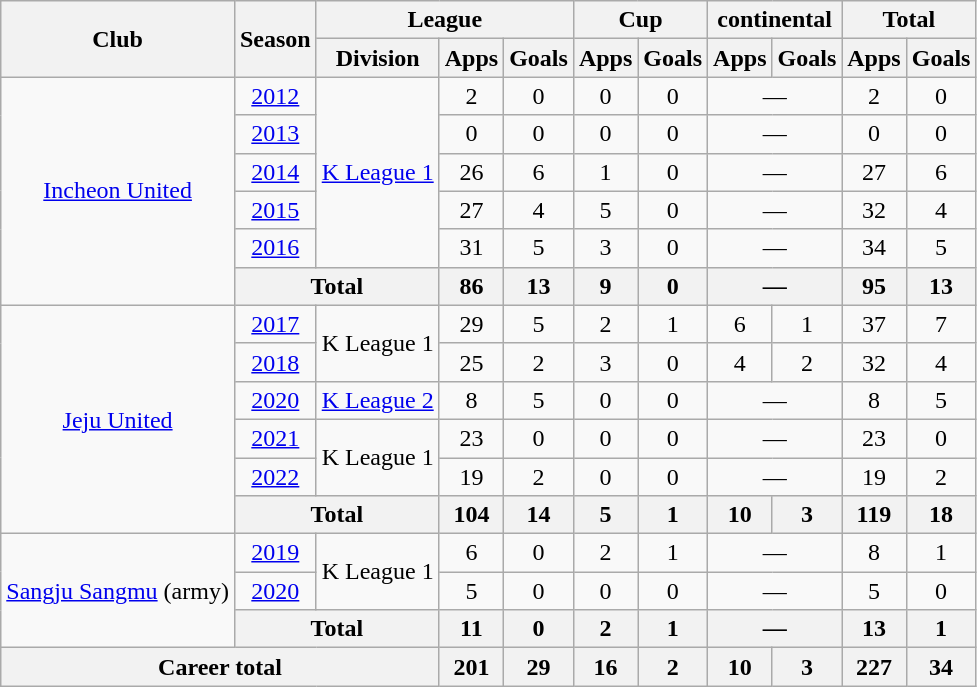<table class="wikitable" style="text-align:center">
<tr>
<th rowspan=2>Club</th>
<th rowspan=2>Season</th>
<th colspan=3>League</th>
<th colspan=2>Cup</th>
<th colspan=2>continental</th>
<th colspan=2>Total</th>
</tr>
<tr>
<th>Division</th>
<th>Apps</th>
<th>Goals</th>
<th>Apps</th>
<th>Goals</th>
<th>Apps</th>
<th>Goals</th>
<th>Apps</th>
<th>Goals</th>
</tr>
<tr>
<td rowspan=6><a href='#'>Incheon United</a></td>
<td><a href='#'>2012</a></td>
<td rowspan=5><a href='#'>K League 1</a></td>
<td>2</td>
<td>0</td>
<td>0</td>
<td>0</td>
<td colspan=2>—</td>
<td>2</td>
<td>0</td>
</tr>
<tr>
<td><a href='#'>2013</a></td>
<td>0</td>
<td>0</td>
<td>0</td>
<td>0</td>
<td colspan=2>—</td>
<td>0</td>
<td>0</td>
</tr>
<tr>
<td><a href='#'>2014</a></td>
<td>26</td>
<td>6</td>
<td>1</td>
<td>0</td>
<td colspan=2>—</td>
<td>27</td>
<td>6</td>
</tr>
<tr>
<td><a href='#'>2015</a></td>
<td>27</td>
<td>4</td>
<td>5</td>
<td>0</td>
<td colspan=2>—</td>
<td>32</td>
<td>4</td>
</tr>
<tr>
<td><a href='#'>2016</a></td>
<td>31</td>
<td>5</td>
<td>3</td>
<td>0</td>
<td colspan=2>—</td>
<td>34</td>
<td>5</td>
</tr>
<tr>
<th colspan=2>Total</th>
<th>86</th>
<th>13</th>
<th>9</th>
<th>0</th>
<th colspan=2>—</th>
<th>95</th>
<th>13</th>
</tr>
<tr>
<td rowspan=6><a href='#'>Jeju United</a></td>
<td><a href='#'>2017</a></td>
<td rowspan=2>K League 1</td>
<td>29</td>
<td>5</td>
<td>2</td>
<td>1</td>
<td>6</td>
<td>1</td>
<td>37</td>
<td>7</td>
</tr>
<tr>
<td><a href='#'>2018</a></td>
<td>25</td>
<td>2</td>
<td>3</td>
<td>0</td>
<td>4</td>
<td>2</td>
<td>32</td>
<td>4</td>
</tr>
<tr>
<td><a href='#'>2020</a></td>
<td><a href='#'>K League 2</a></td>
<td>8</td>
<td>5</td>
<td>0</td>
<td>0</td>
<td colspan=2>—</td>
<td>8</td>
<td>5</td>
</tr>
<tr>
<td><a href='#'>2021</a></td>
<td rowspan=2>K League 1</td>
<td>23</td>
<td>0</td>
<td>0</td>
<td>0</td>
<td colspan=2>—</td>
<td>23</td>
<td>0</td>
</tr>
<tr>
<td><a href='#'>2022</a></td>
<td>19</td>
<td>2</td>
<td>0</td>
<td>0</td>
<td colspan=2>—</td>
<td>19</td>
<td>2</td>
</tr>
<tr>
<th colspan=2>Total</th>
<th>104</th>
<th>14</th>
<th>5</th>
<th>1</th>
<th>10</th>
<th>3</th>
<th>119</th>
<th>18</th>
</tr>
<tr>
<td rowspan=3><a href='#'>Sangju Sangmu</a> (army)</td>
<td><a href='#'>2019</a></td>
<td rowspan=2>K League 1</td>
<td>6</td>
<td>0</td>
<td>2</td>
<td>1</td>
<td colspan=2>—</td>
<td>8</td>
<td>1</td>
</tr>
<tr>
<td><a href='#'>2020</a></td>
<td>5</td>
<td>0</td>
<td>0</td>
<td>0</td>
<td colspan=2>—</td>
<td>5</td>
<td>0</td>
</tr>
<tr>
<th colspan=2>Total</th>
<th>11</th>
<th>0</th>
<th>2</th>
<th>1</th>
<th colspan=2>—</th>
<th>13</th>
<th>1</th>
</tr>
<tr>
<th colspan=3>Career total</th>
<th>201</th>
<th>29</th>
<th>16</th>
<th>2</th>
<th>10</th>
<th>3</th>
<th>227</th>
<th>34</th>
</tr>
</table>
